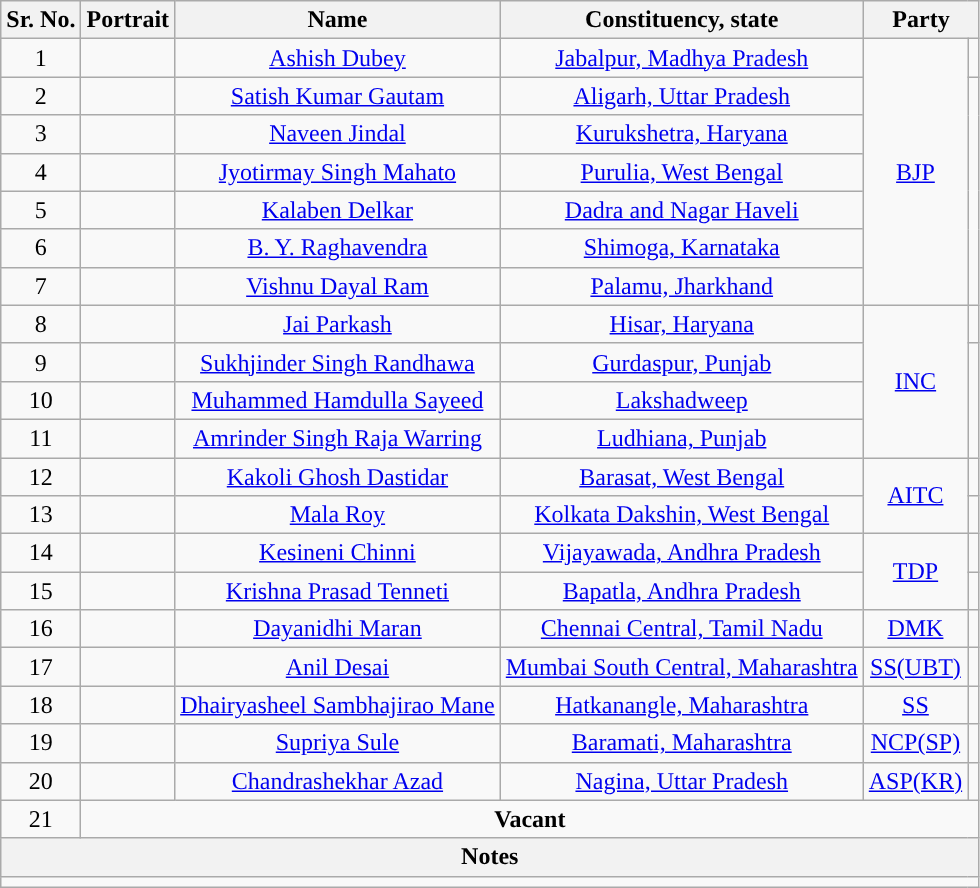<table class="wikitable">
<tr>
<th>Sr. No.</th>
<th>Portrait</th>
<th>Name</th>
<th>Constituency, state</th>
<th colspan="2">Party</th>
</tr>
<tr align="center">
<td>1</td>
<td></td>
<td><a href='#'>Ashish Dubey</a></td>
<td><a href='#'>Jabalpur, Madhya Pradesh</a></td>
<td rowspan="7"><a href='#'>BJP</a></td>
<td></td>
</tr>
<tr align="center">
<td>2</td>
<td></td>
<td><a href='#'>Satish Kumar Gautam</a></td>
<td><a href='#'>Aligarh, Uttar Pradesh</a></td>
</tr>
<tr align="center">
<td>3</td>
<td></td>
<td><a href='#'>Naveen Jindal</a></td>
<td><a href='#'>Kurukshetra, Haryana</a></td>
</tr>
<tr align="center">
<td>4</td>
<td></td>
<td><a href='#'>Jyotirmay Singh Mahato </a></td>
<td><a href='#'>Purulia, West Bengal</a></td>
</tr>
<tr align="center">
<td>5</td>
<td></td>
<td><a href='#'>Kalaben Delkar</a></td>
<td><a href='#'>Dadra and Nagar Haveli</a></td>
</tr>
<tr align="center">
<td>6</td>
<td></td>
<td><a href='#'>B. Y. Raghavendra</a></td>
<td><a href='#'>Shimoga, Karnataka</a></td>
</tr>
<tr align="center">
<td>7</td>
<td></td>
<td><a href='#'>Vishnu Dayal Ram</a></td>
<td><a href='#'>Palamu, Jharkhand</a></td>
</tr>
<tr align="center">
<td>8</td>
<td></td>
<td><a href='#'>Jai Parkash</a></td>
<td><a href='#'>Hisar, Haryana</a></td>
<td rowspan="4"><a href='#'>INC</a></td>
<td></td>
</tr>
<tr align="center">
<td>9</td>
<td></td>
<td><a href='#'>Sukhjinder Singh Randhawa</a></td>
<td><a href='#'>Gurdaspur, Punjab</a></td>
</tr>
<tr align="center">
<td>10</td>
<td></td>
<td><a href='#'>Muhammed Hamdulla Sayeed</a></td>
<td><a href='#'>Lakshadweep</a></td>
</tr>
<tr align="center">
<td>11</td>
<td></td>
<td><a href='#'>Amrinder Singh Raja Warring</a></td>
<td><a href='#'>Ludhiana, Punjab</a></td>
</tr>
<tr align="center">
<td>12</td>
<td></td>
<td><a href='#'>Kakoli Ghosh Dastidar</a></td>
<td><a href='#'>Barasat, West Bengal</a></td>
<td rowspan="2"><a href='#'>AITC</a></td>
<td></td>
</tr>
<tr align="center">
<td>13</td>
<td></td>
<td><a href='#'>Mala Roy</a></td>
<td><a href='#'>Kolkata Dakshin, West Bengal</a></td>
</tr>
<tr align="center">
<td>14</td>
<td></td>
<td><a href='#'>Kesineni Chinni</a></td>
<td><a href='#'>Vijayawada, Andhra Pradesh</a></td>
<td rowspan=2><a href='#'>TDP</a></td>
<td></td>
</tr>
<tr align="center">
<td>15</td>
<td></td>
<td><a href='#'>Krishna Prasad Tenneti</a></td>
<td><a href='#'>Bapatla, Andhra Pradesh</a></td>
</tr>
<tr align="center">
<td>16</td>
<td></td>
<td><a href='#'>Dayanidhi Maran</a></td>
<td><a href='#'>Chennai Central, Tamil Nadu</a></td>
<td><a href='#'>DMK</a></td>
<td></td>
</tr>
<tr align="center">
<td>17</td>
<td></td>
<td><a href='#'>Anil Desai</a></td>
<td><a href='#'>Mumbai South Central, Maharashtra</a></td>
<td><a href='#'>SS(UBT)</a></td>
<td></td>
</tr>
<tr align="center">
<td>18</td>
<td></td>
<td><a href='#'>Dhairyasheel Sambhajirao Mane</a></td>
<td><a href='#'>Hatkanangle, Maharashtra</a></td>
<td><a href='#'>SS</a></td>
<td></td>
</tr>
<tr align="center">
<td>19</td>
<td></td>
<td><a href='#'>Supriya Sule</a></td>
<td><a href='#'>Baramati, Maharashtra</a></td>
<td><a href='#'>NCP(SP)</a></td>
<td></td>
</tr>
<tr align="center">
<td>20</td>
<td></td>
<td><a href='#'>Chandrashekhar Azad</a></td>
<td><a href='#'>Nagina, Uttar Pradesh</a></td>
<td><a href='#'>ASP(KR)</a></td>
<td></td>
</tr>
<tr align="center">
<td>21</td>
<td colspan=5><strong>Vacant</strong></td>
</tr>
<tr align="center">
<th colspan="6">Notes</th>
</tr>
<tr align="center">
<td colspan="6"></td>
</tr>
</table>
